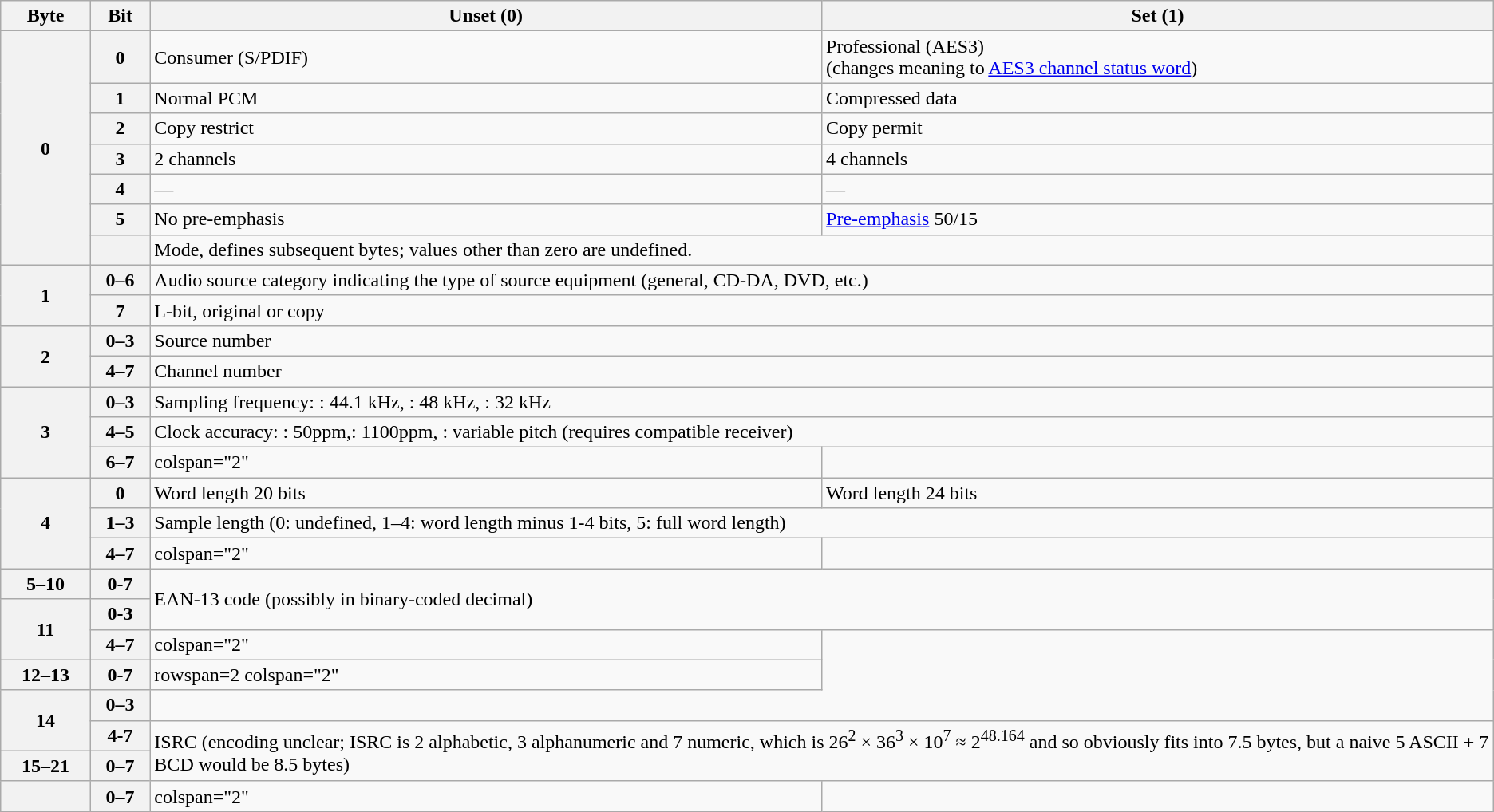<table class="wikitable">
<tr>
<th>Byte</th>
<th>Bit</th>
<th width=45%>Unset (0)</th>
<th width=45%>Set (1)</th>
</tr>
<tr>
<th rowspan=7>0</th>
<th>0</th>
<td>Consumer (S/PDIF)</td>
<td>Professional (AES3)<br>(changes meaning to <a href='#'>AES3 channel status word</a>)</td>
</tr>
<tr>
<th>1</th>
<td>Normal PCM</td>
<td>Compressed data</td>
</tr>
<tr>
<th>2</th>
<td>Copy restrict</td>
<td>Copy permit</td>
</tr>
<tr>
<th>3</th>
<td>2 channels</td>
<td>4 channels</td>
</tr>
<tr>
<th>4</th>
<td>—</td>
<td>—</td>
</tr>
<tr>
<th>5</th>
<td>No pre-emphasis</td>
<td><a href='#'>Pre-emphasis</a> 50/15</td>
</tr>
<tr>
<th></th>
<td colspan="2">Mode, defines subsequent bytes; values other than zero are undefined.</td>
</tr>
<tr>
<th rowspan=2>1</th>
<th>0–6</th>
<td colspan="2">Audio source category indicating the type of source equipment (general, CD-DA, DVD, etc.)</td>
</tr>
<tr>
<th>7</th>
<td colspan="2">L-bit, original or copy</td>
</tr>
<tr>
<th rowspan=2>2</th>
<th>0–3</th>
<td colspan="2">Source number</td>
</tr>
<tr>
<th>4–7</th>
<td colspan="2">Channel number</td>
</tr>
<tr>
<th rowspan=3>3</th>
<th>0–3</th>
<td colspan="2">Sampling frequency: : 44.1 kHz, : 48 kHz, : 32 kHz</td>
</tr>
<tr>
<th>4–5</th>
<td colspan="2">Clock accuracy: : 50ppm,: 1100ppm, : variable pitch (requires compatible receiver)</td>
</tr>
<tr>
<th>6–7</th>
<td>colspan="2"   </td>
</tr>
<tr>
<th rowspan=3>4</th>
<th>0</th>
<td>Word length 20 bits</td>
<td>Word length 24 bits</td>
</tr>
<tr>
<th>1–3</th>
<td colspan="2">Sample length (0: undefined, 1–4: word length minus 1-4 bits, 5: full word length)</td>
</tr>
<tr>
<th>4–7</th>
<td>colspan="2"   </td>
</tr>
<tr>
<th>5–10</th>
<th>0-7</th>
<td rowspan=2 colspan="2">EAN-13 code (possibly in binary-coded decimal)</td>
</tr>
<tr>
<th rowspan=2>11</th>
<th>0-3</th>
</tr>
<tr>
<th>4–7</th>
<td>colspan="2"   </td>
</tr>
<tr>
<th>12–13</th>
<th>0-7</th>
<td>rowspan=2 colspan="2"   </td>
</tr>
<tr>
<th rowspan=2>14</th>
<th>0–3</th>
</tr>
<tr>
<th>4-7</th>
<td rowspan=2 colspan="2">ISRC (encoding unclear; ISRC is 2 alphabetic, 3 alphanumeric and 7 numeric, which is 26<sup>2</sup> × 36<sup>3</sup> × 10<sup>7</sup> ≈ 2<sup>48.164</sup> and so obviously fits into 7.5 bytes, but a naive 5 ASCII + 7 BCD would be 8.5 bytes)</td>
</tr>
<tr>
<th>15–21</th>
<th>0–7</th>
</tr>
<tr>
<th></th>
<th>0–7</th>
<td>colspan="2"   </td>
</tr>
</table>
